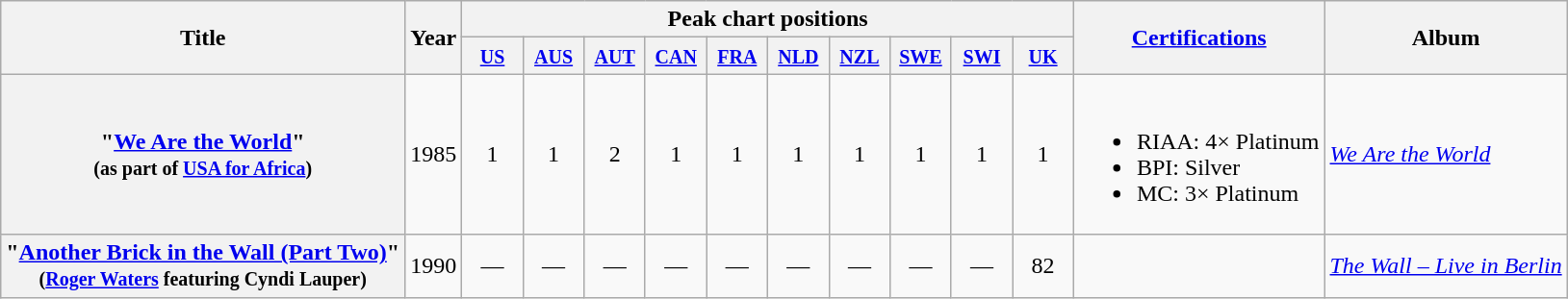<table class="wikitable plainrowheaders">
<tr>
<th scope="col" rowspan="2">Title</th>
<th scope="col" rowspan="2">Year</th>
<th scope="col" colspan="10">Peak chart positions</th>
<th scope="col" rowspan="2"><a href='#'>Certifications</a></th>
<th scope="col" rowspan="2">Album</th>
</tr>
<tr>
<th scope="col" style="width:35px;"><small><a href='#'>US</a></small></th>
<th scope="col" style="width:35px;"><small><a href='#'>AUS</a></small><br></th>
<th scope="col" style="width:35px;"><small><a href='#'>AUT</a></small><br></th>
<th scope="col" style="width:35px;"><small><a href='#'>CAN</a></small></th>
<th scope="col" style="width:35px;"><small><a href='#'>FRA</a></small><br></th>
<th scope="col" style="width:35px;"><small><a href='#'>NLD</a></small></th>
<th scope="col" style="width:35px;"><small><a href='#'>NZL</a></small><br></th>
<th scope="col" style="width:35px;"><small><a href='#'>SWE</a></small><br></th>
<th scope="col" style="width:35px;"><small><a href='#'>SWI</a></small><br></th>
<th scope="col" style="width:35px;"><small><a href='#'>UK</a></small><br></th>
</tr>
<tr>
<th scope="row">"<a href='#'>We Are the World</a>"<br><small>(as part of <a href='#'>USA for Africa</a>)</small></th>
<td>1985</td>
<td align=center>1</td>
<td align=center>1</td>
<td align=center>2</td>
<td align=center>1</td>
<td align=center>1</td>
<td align=center>1</td>
<td align=center>1</td>
<td align=center>1</td>
<td align=center>1</td>
<td align=center>1</td>
<td><br><ul><li>RIAA: 4× Platinum</li><li>BPI: Silver</li><li>MC: 3× Platinum</li></ul></td>
<td style="text-align:left;"><em><a href='#'>We Are the World</a></em></td>
</tr>
<tr>
<th scope="row">"<a href='#'>Another Brick in the Wall (Part Two)</a>"<br><small>(<a href='#'>Roger Waters</a> featuring Cyndi Lauper)</small></th>
<td>1990</td>
<td align=center>—</td>
<td align=center>—</td>
<td align=center>—</td>
<td align=center>—</td>
<td align=center>—</td>
<td align=center>—</td>
<td align=center>—</td>
<td align=center>—</td>
<td align=center>—</td>
<td align=center>82</td>
<td></td>
<td style="text-align:left;"><em><a href='#'>The Wall – Live in Berlin</a></em></td>
</tr>
</table>
